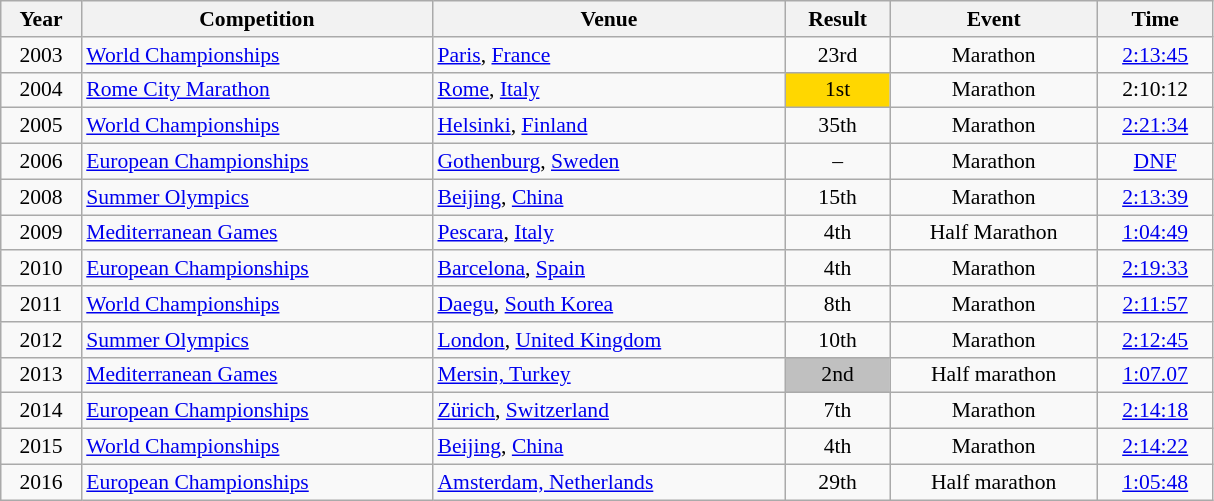<table class="wikitable" width=64% style="font-size:90%; text-align:center;">
<tr>
<th>Year</th>
<th>Competition</th>
<th>Venue</th>
<th>Result</th>
<th>Event</th>
<th>Time</th>
</tr>
<tr>
<td>2003</td>
<td align=left><a href='#'>World Championships</a></td>
<td align=left><a href='#'>Paris</a>, <a href='#'>France</a></td>
<td>23rd</td>
<td>Marathon</td>
<td><a href='#'>2:13:45</a></td>
</tr>
<tr>
<td>2004</td>
<td align=left><a href='#'>Rome City Marathon</a></td>
<td align=left><a href='#'>Rome</a>, <a href='#'>Italy</a></td>
<td bgcolor=gold>1st</td>
<td>Marathon</td>
<td>2:10:12</td>
</tr>
<tr>
<td>2005</td>
<td align=left><a href='#'>World Championships</a></td>
<td align=left><a href='#'>Helsinki</a>, <a href='#'>Finland</a></td>
<td>35th</td>
<td>Marathon</td>
<td><a href='#'>2:21:34</a></td>
</tr>
<tr>
<td>2006</td>
<td align=left><a href='#'>European Championships</a></td>
<td align=left><a href='#'>Gothenburg</a>, <a href='#'>Sweden</a></td>
<td>–</td>
<td>Marathon</td>
<td><a href='#'>DNF</a></td>
</tr>
<tr>
<td>2008</td>
<td align=left><a href='#'>Summer Olympics</a></td>
<td align=left><a href='#'>Beijing</a>, <a href='#'>China</a></td>
<td>15th</td>
<td>Marathon</td>
<td><a href='#'>2:13:39</a></td>
</tr>
<tr>
<td>2009</td>
<td align=left><a href='#'>Mediterranean Games</a></td>
<td align=left><a href='#'>Pescara</a>, <a href='#'>Italy</a></td>
<td>4th</td>
<td>Half Marathon</td>
<td><a href='#'>1:04:49</a></td>
</tr>
<tr>
<td>2010</td>
<td align=left><a href='#'>European Championships</a></td>
<td align=left><a href='#'>Barcelona</a>, <a href='#'>Spain</a></td>
<td>4th</td>
<td>Marathon</td>
<td><a href='#'>2:19:33</a></td>
</tr>
<tr>
<td>2011</td>
<td align=left><a href='#'>World Championships</a></td>
<td align=left><a href='#'>Daegu</a>, <a href='#'>South Korea</a></td>
<td>8th</td>
<td>Marathon</td>
<td><a href='#'>2:11:57</a></td>
</tr>
<tr>
<td>2012</td>
<td align=left><a href='#'>Summer Olympics</a></td>
<td align=left><a href='#'>London</a>, <a href='#'>United Kingdom</a></td>
<td>10th</td>
<td>Marathon</td>
<td><a href='#'>2:12:45</a></td>
</tr>
<tr>
<td>2013</td>
<td align=left><a href='#'>Mediterranean Games</a></td>
<td align=left><a href='#'>Mersin, Turkey</a></td>
<td bgcolor=silver>2nd</td>
<td>Half marathon</td>
<td><a href='#'>1:07.07</a></td>
</tr>
<tr>
<td>2014</td>
<td align=left><a href='#'>European Championships</a></td>
<td align=left><a href='#'>Zürich</a>, <a href='#'>Switzerland</a></td>
<td>7th</td>
<td>Marathon</td>
<td><a href='#'>2:14:18</a></td>
</tr>
<tr>
<td>2015</td>
<td align=left><a href='#'>World Championships</a></td>
<td align=left><a href='#'>Beijing</a>, <a href='#'>China</a></td>
<td>4th</td>
<td>Marathon</td>
<td><a href='#'>2:14:22</a></td>
</tr>
<tr>
<td>2016</td>
<td align=left><a href='#'>European Championships</a></td>
<td align=left><a href='#'>Amsterdam, Netherlands</a></td>
<td>29th</td>
<td>Half marathon</td>
<td><a href='#'>1:05:48</a></td>
</tr>
</table>
